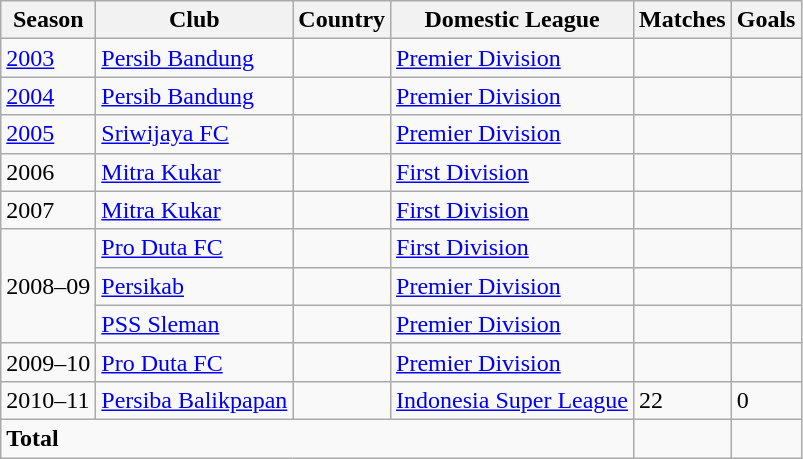<table class="wikitable">
<tr>
<th>Season</th>
<th>Club</th>
<th>Country</th>
<th>Domestic League</th>
<th>Matches</th>
<th>Goals</th>
</tr>
<tr>
<td><a href='#'>2003</a></td>
<td><a href='#'>Persib Bandung</a></td>
<td></td>
<td><a href='#'>Premier Division</a></td>
<td></td>
<td></td>
</tr>
<tr>
<td><a href='#'>2004</a></td>
<td><a href='#'>Persib Bandung</a></td>
<td></td>
<td><a href='#'>Premier Division</a></td>
<td></td>
<td></td>
</tr>
<tr>
<td><a href='#'>2005</a></td>
<td><a href='#'>Sriwijaya FC</a></td>
<td></td>
<td><a href='#'>Premier Division</a></td>
<td></td>
<td></td>
</tr>
<tr>
<td>2006</td>
<td><a href='#'>Mitra Kukar</a></td>
<td></td>
<td><a href='#'>First Division</a></td>
<td></td>
<td></td>
</tr>
<tr>
<td>2007</td>
<td><a href='#'>Mitra Kukar</a></td>
<td></td>
<td><a href='#'>First Division</a></td>
<td></td>
<td></td>
</tr>
<tr>
<td rowspan=3>2008–09</td>
<td><a href='#'>Pro Duta FC</a></td>
<td></td>
<td><a href='#'>First Division</a></td>
<td></td>
<td></td>
</tr>
<tr>
<td><a href='#'>Persikab</a></td>
<td></td>
<td><a href='#'>Premier Division</a></td>
<td></td>
<td></td>
</tr>
<tr>
<td><a href='#'>PSS Sleman</a></td>
<td></td>
<td><a href='#'>Premier Division</a></td>
<td></td>
<td></td>
</tr>
<tr>
<td>2009–10</td>
<td><a href='#'>Pro Duta FC</a></td>
<td></td>
<td><a href='#'>Premier Division</a></td>
<td></td>
<td></td>
</tr>
<tr>
<td>2010–11</td>
<td><a href='#'>Persiba Balikpapan</a></td>
<td></td>
<td><a href='#'>Indonesia Super League</a></td>
<td>22</td>
<td>0</td>
</tr>
<tr>
<td colspan=4><strong>Total</strong></td>
<td></td>
<td></td>
</tr>
</table>
